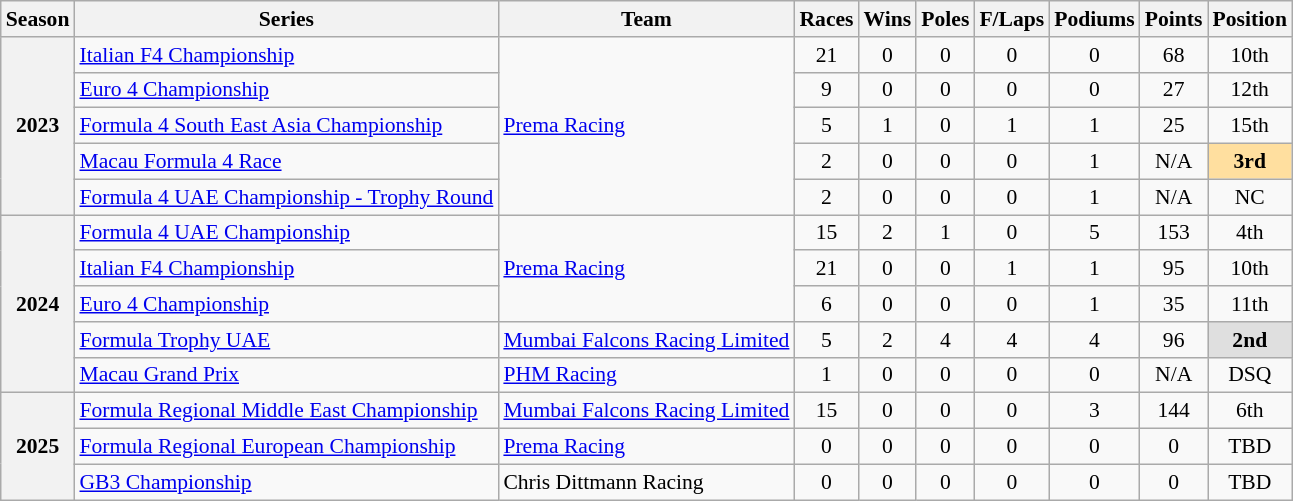<table class="wikitable" style="font-size: 90%; text-align:center">
<tr>
<th>Season</th>
<th>Series</th>
<th>Team</th>
<th>Races</th>
<th>Wins</th>
<th>Poles</th>
<th>F/Laps</th>
<th>Podiums</th>
<th>Points</th>
<th>Position</th>
</tr>
<tr>
<th rowspan="5">2023</th>
<td align=left><a href='#'>Italian F4 Championship</a></td>
<td rowspan="5" align=left><a href='#'>Prema Racing</a></td>
<td>21</td>
<td>0</td>
<td>0</td>
<td>0</td>
<td>0</td>
<td>68</td>
<td>10th</td>
</tr>
<tr>
<td align=left><a href='#'>Euro 4 Championship</a></td>
<td>9</td>
<td>0</td>
<td>0</td>
<td>0</td>
<td>0</td>
<td>27</td>
<td>12th</td>
</tr>
<tr>
<td align=left><a href='#'>Formula 4 South East Asia Championship</a></td>
<td>5</td>
<td>1</td>
<td>0</td>
<td>1</td>
<td>1</td>
<td>25</td>
<td>15th</td>
</tr>
<tr>
<td align=left><a href='#'>Macau Formula 4 Race</a></td>
<td>2</td>
<td>0</td>
<td>0</td>
<td>0</td>
<td>1</td>
<td>N/A</td>
<td style="background:#ffdf9f"><strong>3rd</strong></td>
</tr>
<tr>
<td align=left><a href='#'>Formula 4 UAE Championship - Trophy Round</a></td>
<td>2</td>
<td>0</td>
<td>0</td>
<td>0</td>
<td>1</td>
<td>N/A</td>
<td>NC</td>
</tr>
<tr>
<th rowspan="5">2024</th>
<td align=left><a href='#'>Formula 4 UAE Championship</a></td>
<td rowspan="3" align="left"><a href='#'>Prema Racing</a></td>
<td>15</td>
<td>2</td>
<td>1</td>
<td>0</td>
<td>5</td>
<td>153</td>
<td>4th</td>
</tr>
<tr>
<td align=left><a href='#'>Italian F4 Championship</a></td>
<td>21</td>
<td>0</td>
<td>0</td>
<td>1</td>
<td>1</td>
<td>95</td>
<td>10th</td>
</tr>
<tr>
<td align=left><a href='#'>Euro 4 Championship</a></td>
<td>6</td>
<td>0</td>
<td>0</td>
<td>0</td>
<td>1</td>
<td>35</td>
<td>11th</td>
</tr>
<tr>
<td align=left><a href='#'>Formula Trophy UAE</a></td>
<td align=left><a href='#'>Mumbai Falcons Racing Limited</a></td>
<td>5</td>
<td>2</td>
<td>4</td>
<td>4</td>
<td>4</td>
<td>96</td>
<td style="background:#dfdfdf"><strong>2nd</strong></td>
</tr>
<tr>
<td align=left><a href='#'>Macau Grand Prix</a></td>
<td align=left><a href='#'>PHM Racing</a></td>
<td>1</td>
<td>0</td>
<td>0</td>
<td>0</td>
<td>0</td>
<td>N/A</td>
<td>DSQ</td>
</tr>
<tr>
<th rowspan="3">2025</th>
<td align=left><a href='#'>Formula Regional Middle East Championship</a></td>
<td align=left><a href='#'>Mumbai Falcons Racing Limited</a></td>
<td>15</td>
<td>0</td>
<td>0</td>
<td>0</td>
<td>3</td>
<td>144</td>
<td>6th</td>
</tr>
<tr>
<td align=left><a href='#'>Formula Regional European Championship</a></td>
<td align=left><a href='#'>Prema Racing</a></td>
<td>0</td>
<td>0</td>
<td>0</td>
<td>0</td>
<td>0</td>
<td>0</td>
<td>TBD</td>
</tr>
<tr>
<td align=left><a href='#'>GB3 Championship</a></td>
<td align=left>Chris Dittmann Racing</td>
<td>0</td>
<td>0</td>
<td>0</td>
<td>0</td>
<td>0</td>
<td>0</td>
<td>TBD</td>
</tr>
</table>
